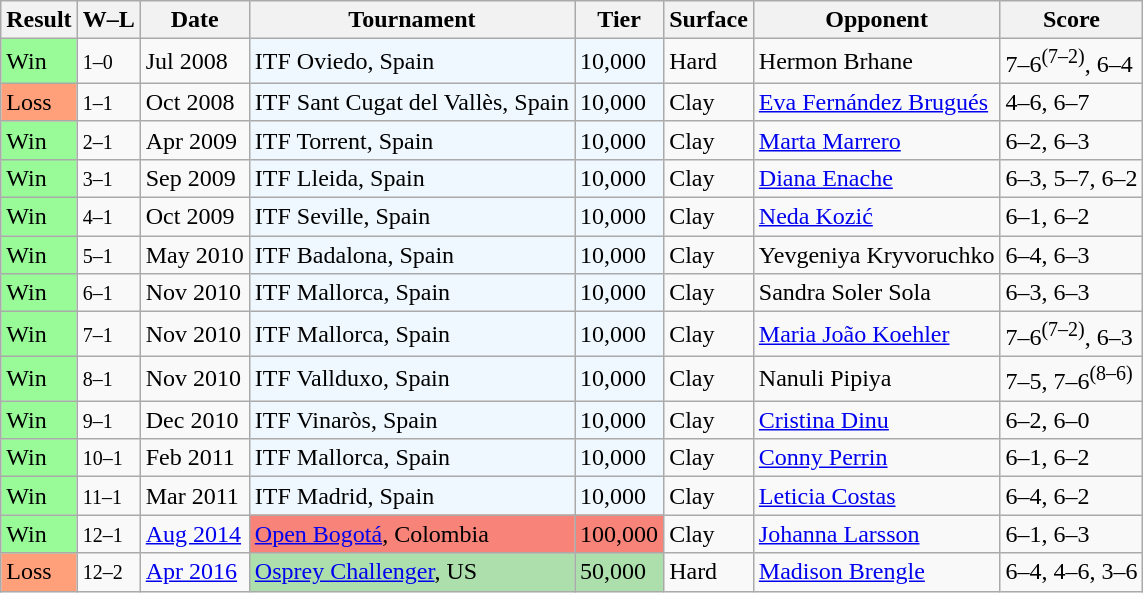<table class="sortable wikitable">
<tr>
<th>Result</th>
<th class="unsortable">W–L</th>
<th>Date</th>
<th>Tournament</th>
<th>Tier</th>
<th>Surface</th>
<th>Opponent</th>
<th class="unsortable">Score</th>
</tr>
<tr>
<td bgcolor=98FB98>Win</td>
<td><small>1–0</small></td>
<td>Jul 2008</td>
<td bgcolor=f0f8ff>ITF Oviedo, Spain</td>
<td bgcolor=f0f8ff>10,000</td>
<td>Hard</td>
<td> Hermon Brhane</td>
<td>7–6<sup>(7–2)</sup>, 6–4</td>
</tr>
<tr>
<td bgcolor=FFA07A>Loss</td>
<td><small>1–1</small></td>
<td>Oct 2008</td>
<td bgcolor=f0f8ff>ITF Sant Cugat del Vallès, Spain</td>
<td bgcolor=f0f8ff>10,000</td>
<td>Clay</td>
<td> <a href='#'>Eva Fernández Brugués</a></td>
<td>4–6, 6–7</td>
</tr>
<tr>
<td bgcolor=98FB98>Win</td>
<td><small>2–1</small></td>
<td>Apr 2009</td>
<td bgcolor=f0f8ff>ITF Torrent, Spain</td>
<td bgcolor=f0f8ff>10,000</td>
<td>Clay</td>
<td> <a href='#'>Marta Marrero</a></td>
<td>6–2, 6–3</td>
</tr>
<tr>
<td bgcolor=98FB98>Win</td>
<td><small>3–1</small></td>
<td>Sep 2009</td>
<td bgcolor=f0f8ff>ITF Lleida, Spain</td>
<td bgcolor=f0f8ff>10,000</td>
<td>Clay</td>
<td> <a href='#'>Diana Enache</a></td>
<td>6–3, 5–7, 6–2</td>
</tr>
<tr>
<td bgcolor=98FB98>Win</td>
<td><small>4–1</small></td>
<td>Oct 2009</td>
<td bgcolor=f0f8ff>ITF Seville, Spain</td>
<td bgcolor=f0f8ff>10,000</td>
<td>Clay</td>
<td> <a href='#'>Neda Kozić</a></td>
<td>6–1, 6–2</td>
</tr>
<tr>
<td bgcolor=98FB98>Win</td>
<td><small>5–1</small></td>
<td>May 2010</td>
<td bgcolor=f0f8ff>ITF Badalona, Spain</td>
<td bgcolor=f0f8ff>10,000</td>
<td>Clay</td>
<td> Yevgeniya Kryvoruchko</td>
<td>6–4, 6–3</td>
</tr>
<tr>
<td bgcolor=98FB98>Win</td>
<td><small>6–1</small></td>
<td>Nov 2010</td>
<td bgcolor=f0f8ff>ITF Mallorca, Spain</td>
<td bgcolor=f0f8ff>10,000</td>
<td>Clay</td>
<td> Sandra Soler Sola</td>
<td>6–3, 6–3</td>
</tr>
<tr>
<td bgcolor=98FB98>Win</td>
<td><small>7–1</small></td>
<td>Nov 2010</td>
<td bgcolor=f0f8ff>ITF Mallorca, Spain</td>
<td bgcolor=f0f8ff>10,000</td>
<td>Clay</td>
<td> <a href='#'>Maria João Koehler</a></td>
<td>7–6<sup>(7–2)</sup>, 6–3</td>
</tr>
<tr>
<td bgcolor=98FB98>Win</td>
<td><small>8–1</small></td>
<td>Nov 2010</td>
<td bgcolor=f0f8ff>ITF Vallduxo, Spain</td>
<td bgcolor=f0f8ff>10,000</td>
<td>Clay</td>
<td> Nanuli Pipiya</td>
<td>7–5, 7–6<sup>(8–6)</sup></td>
</tr>
<tr>
<td bgcolor=98FB98>Win</td>
<td><small>9–1</small></td>
<td>Dec 2010</td>
<td bgcolor=f0f8ff>ITF Vinaròs, Spain</td>
<td bgcolor=f0f8ff>10,000</td>
<td>Clay</td>
<td> <a href='#'>Cristina Dinu</a></td>
<td>6–2, 6–0</td>
</tr>
<tr>
<td bgcolor=98FB98>Win</td>
<td><small>10–1</small></td>
<td>Feb 2011</td>
<td bgcolor=f0f8ff>ITF Mallorca, Spain</td>
<td bgcolor=f0f8ff>10,000</td>
<td>Clay</td>
<td> <a href='#'>Conny Perrin</a></td>
<td>6–1, 6–2</td>
</tr>
<tr>
<td bgcolor=98FB98>Win</td>
<td><small>11–1</small></td>
<td>Mar 2011</td>
<td bgcolor=f0f8ff>ITF Madrid, Spain</td>
<td bgcolor=f0f8ff>10,000</td>
<td>Clay</td>
<td> <a href='#'>Leticia Costas</a></td>
<td>6–4, 6–2</td>
</tr>
<tr>
<td bgcolor=98FB98>Win</td>
<td><small>12–1</small></td>
<td><a href='#'>Aug 2014</a></td>
<td bgcolor=F88379><a href='#'>Open Bogotá</a>, Colombia</td>
<td bgcolor=F88379>100,000</td>
<td>Clay</td>
<td> <a href='#'>Johanna Larsson</a></td>
<td>6–1, 6–3</td>
</tr>
<tr>
<td bgcolor=FFA07A>Loss</td>
<td><small>12–2</small></td>
<td><a href='#'>Apr 2016</a></td>
<td style="background:#addfad;"><a href='#'>Osprey Challenger</a>, US</td>
<td style="background:#addfad;">50,000</td>
<td>Hard</td>
<td> <a href='#'>Madison Brengle</a></td>
<td>6–4, 4–6, 3–6</td>
</tr>
</table>
